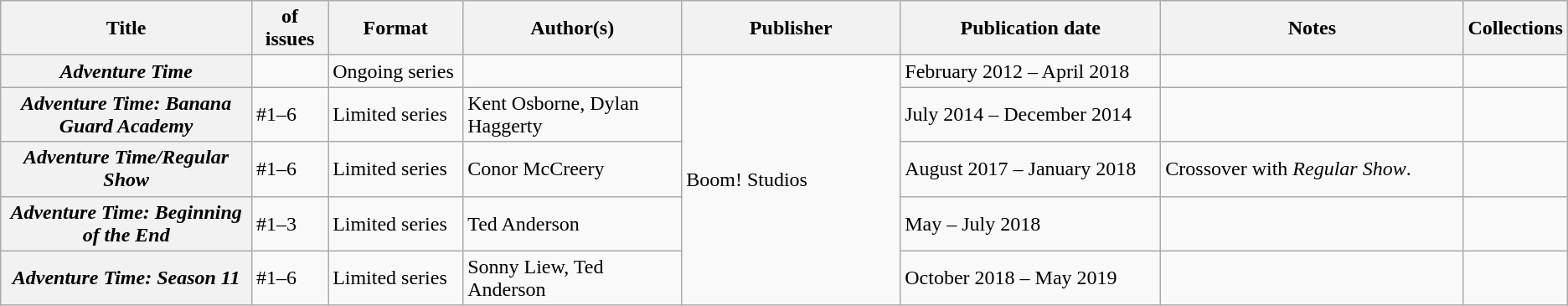<table class="wikitable">
<tr>
<th>Title</th>
<th style="width:40pt"> of issues</th>
<th style="width:75pt">Format</th>
<th style="width:125pt">Author(s)</th>
<th style="width:125pt">Publisher</th>
<th style="width:150pt">Publication date</th>
<th style="width:175pt">Notes</th>
<th>Collections</th>
</tr>
<tr>
<th><em>Adventure Time</em></th>
<td></td>
<td>Ongoing series</td>
<td></td>
<td rowspan="5">Boom! Studios</td>
<td>February 2012 – April 2018</td>
<td></td>
<td></td>
</tr>
<tr>
<th><em>Adventure Time: Banana Guard Academy</em></th>
<td>#1–6</td>
<td>Limited series</td>
<td>Kent Osborne, Dylan Haggerty</td>
<td>July 2014 – December 2014</td>
<td></td>
<td></td>
</tr>
<tr>
<th><em>Adventure Time/Regular Show</em></th>
<td>#1–6</td>
<td>Limited series</td>
<td>Conor McCreery</td>
<td>August 2017 – January 2018</td>
<td>Crossover with <em>Regular Show</em>.</td>
<td></td>
</tr>
<tr>
<th><em>Adventure Time: Beginning of the End</em></th>
<td>#1–3</td>
<td>Limited series</td>
<td>Ted Anderson</td>
<td>May – July 2018</td>
<td></td>
<td></td>
</tr>
<tr>
<th><em>Adventure Time: Season 11</em></th>
<td>#1–6</td>
<td>Limited series</td>
<td>Sonny Liew, Ted Anderson</td>
<td>October 2018 – May 2019</td>
<td></td>
<td></td>
</tr>
</table>
